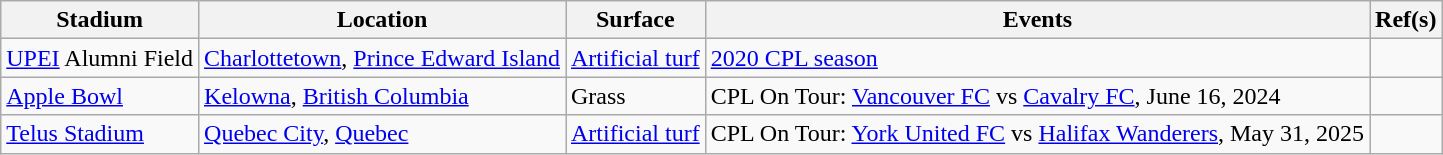<table class="wikitable sortable">
<tr>
<th>Stadium</th>
<th>Location</th>
<th>Surface</th>
<th>Events</th>
<th>Ref(s)</th>
</tr>
<tr>
<td><a href='#'>UPEI</a> Alumni Field</td>
<td><a href='#'>Charlottetown</a>, <a href='#'>Prince Edward Island</a></td>
<td><a href='#'>Artificial turf</a></td>
<td><a href='#'>2020 CPL season</a></td>
<td></td>
</tr>
<tr>
<td><a href='#'>Apple Bowl</a></td>
<td><a href='#'>Kelowna</a>, <a href='#'>British Columbia</a></td>
<td>Grass</td>
<td>CPL On Tour: <a href='#'>Vancouver FC</a> vs <a href='#'>Cavalry FC</a>, June 16, 2024</td>
<td></td>
</tr>
<tr>
<td><a href='#'>Telus Stadium</a></td>
<td><a href='#'>Quebec City</a>, <a href='#'>Quebec</a></td>
<td><a href='#'>Artificial turf</a></td>
<td>CPL On Tour: <a href='#'>York United FC</a> vs <a href='#'>Halifax Wanderers</a>, May 31, 2025</td>
<td></td>
</tr>
</table>
